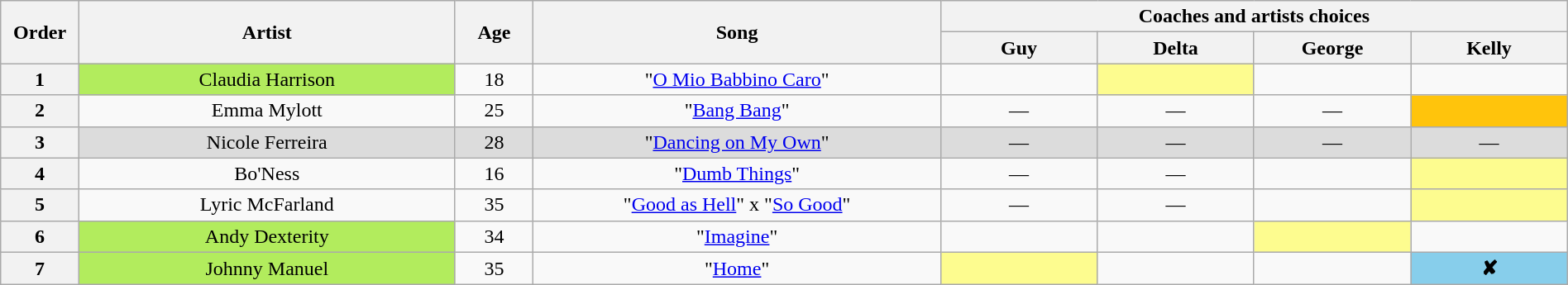<table class="wikitable" style="text-align:center; width:100%;">
<tr>
<th scope="col" rowspan="2" style="width:05%;">Order</th>
<th scope="col" rowspan="2" style="width:24%;">Artist</th>
<th scope="col" rowspan="2" style="width:05%;">Age</th>
<th scope="col" rowspan="2" style="width:26%;">Song</th>
<th colspan="4" style="width:40%;">Coaches and artists choices</th>
</tr>
<tr>
<th style="width:10%;">Guy</th>
<th style="width:10%;">Delta</th>
<th style="width:10%;">George</th>
<th style="width:10%;">Kelly</th>
</tr>
<tr>
<th>1</th>
<td style="background-color:#B2EC5D;">Claudia Harrison</td>
<td>18</td>
<td>"<a href='#'>O Mio Babbino Caro</a>"</td>
<td> <strong></strong> </td>
<td style="background-color:#FDFC8F;"> <strong></strong> </td>
<td> <strong></strong> </td>
<td> <strong></strong> </td>
</tr>
<tr>
<th>2</th>
<td>Emma Mylott</td>
<td>25</td>
<td>"<a href='#'>Bang Bang</a>"</td>
<td>—</td>
<td>—</td>
<td>—</td>
<td style="background-color:#FFC40C;"> <strong></strong> </td>
</tr>
<tr>
<th>3</th>
<td style="background-color:#DCDCDC;">Nicole Ferreira</td>
<td style="background-color:#DCDCDC;">28</td>
<td style="background-color:#DCDCDC;">"<a href='#'>Dancing on My Own</a>"</td>
<td style="background-color:#DCDCDC;">—</td>
<td style="background-color:#DCDCDC;">—</td>
<td style="background-color:#DCDCDC;">—</td>
<td style="background-color:#DCDCDC;">—</td>
</tr>
<tr>
<th>4</th>
<td>Bo'Ness</td>
<td>16</td>
<td>"<a href='#'>Dumb Things</a>"</td>
<td>—</td>
<td>—</td>
<td> <strong></strong> </td>
<td style="background-color:#FDFC8F;"> <strong></strong> </td>
</tr>
<tr>
<th>5</th>
<td>Lyric McFarland </td>
<td>35</td>
<td>"<a href='#'>Good as Hell</a>" x "<a href='#'>So Good</a>"</td>
<td>—</td>
<td>—</td>
<td> <strong></strong> </td>
<td style="background-color:#FDFC8F;"> <strong></strong> </td>
</tr>
<tr>
<th>6</th>
<td style="background-color:#B2EC5D;">Andy Dexterity</td>
<td>34</td>
<td>"<a href='#'>Imagine</a>"</td>
<td> <strong></strong> </td>
<td> <strong></strong> </td>
<td Style="background-color:#FDFC8F;"> <strong></strong> </td>
<td> <strong></strong> </td>
</tr>
<tr>
<th>7</th>
<td style="background-color:#B2EC5D;">Johnny Manuel</td>
<td>35</td>
<td>"<a href='#'>Home</a>"</td>
<td style="background-color:#FDFC8F;"> <strong></strong> </td>
<td> <strong></strong> </td>
<td> <strong></strong> </td>
<td style="background:#87ceeb;"><strong>✘</strong></td>
</tr>
</table>
